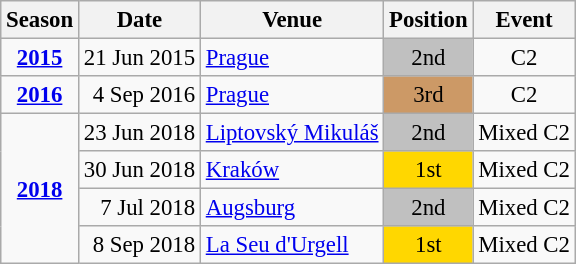<table class="wikitable" style="text-align:center; font-size:95%;">
<tr>
<th>Season</th>
<th>Date</th>
<th>Venue</th>
<th>Position</th>
<th>Event</th>
</tr>
<tr>
<td><strong><a href='#'>2015</a></strong></td>
<td align=right>21 Jun 2015</td>
<td align=left><a href='#'>Prague</a></td>
<td bgcolor=silver>2nd</td>
<td>C2</td>
</tr>
<tr>
<td><strong><a href='#'>2016</a></strong></td>
<td align=right>4 Sep 2016</td>
<td align=left><a href='#'>Prague</a></td>
<td bgcolor=cc9966>3rd</td>
<td>C2</td>
</tr>
<tr>
<td rowspan=4><strong><a href='#'>2018</a></strong></td>
<td align=right>23 Jun 2018</td>
<td align=left><a href='#'>Liptovský Mikuláš</a></td>
<td bgcolor=silver>2nd</td>
<td>Mixed C2</td>
</tr>
<tr>
<td align=right>30 Jun 2018</td>
<td align=left><a href='#'>Kraków</a></td>
<td bgcolor=gold>1st</td>
<td>Mixed C2</td>
</tr>
<tr>
<td align=right>7 Jul 2018</td>
<td align=left><a href='#'>Augsburg</a></td>
<td bgcolor=silver>2nd</td>
<td>Mixed C2</td>
</tr>
<tr>
<td align=right>8 Sep 2018</td>
<td align=left><a href='#'>La Seu d'Urgell</a></td>
<td bgcolor=gold>1st</td>
<td>Mixed C2</td>
</tr>
</table>
